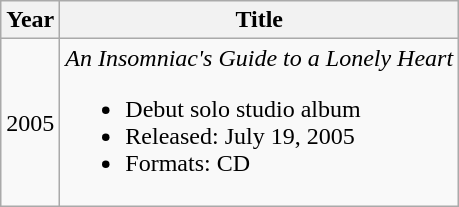<table class="wikitable".>
<tr>
<th width="2">Year</th>
<th>Title</th>
</tr>
<tr>
<td>2005</td>
<td><em>An Insomniac's Guide to a Lonely Heart</em><br><ul><li>Debut solo studio album</li><li>Released: July 19, 2005</li><li>Formats: CD</li></ul></td>
</tr>
</table>
